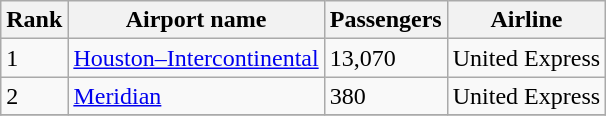<table class="wikitable">
<tr>
<th>Rank</th>
<th>Airport name</th>
<th>Passengers</th>
<th>Airline</th>
</tr>
<tr>
<td>1</td>
<td><a href='#'>Houston–Intercontinental</a></td>
<td>13,070</td>
<td>United Express</td>
</tr>
<tr>
<td>2</td>
<td><a href='#'>Meridian</a></td>
<td>380</td>
<td>United Express</td>
</tr>
<tr>
</tr>
</table>
